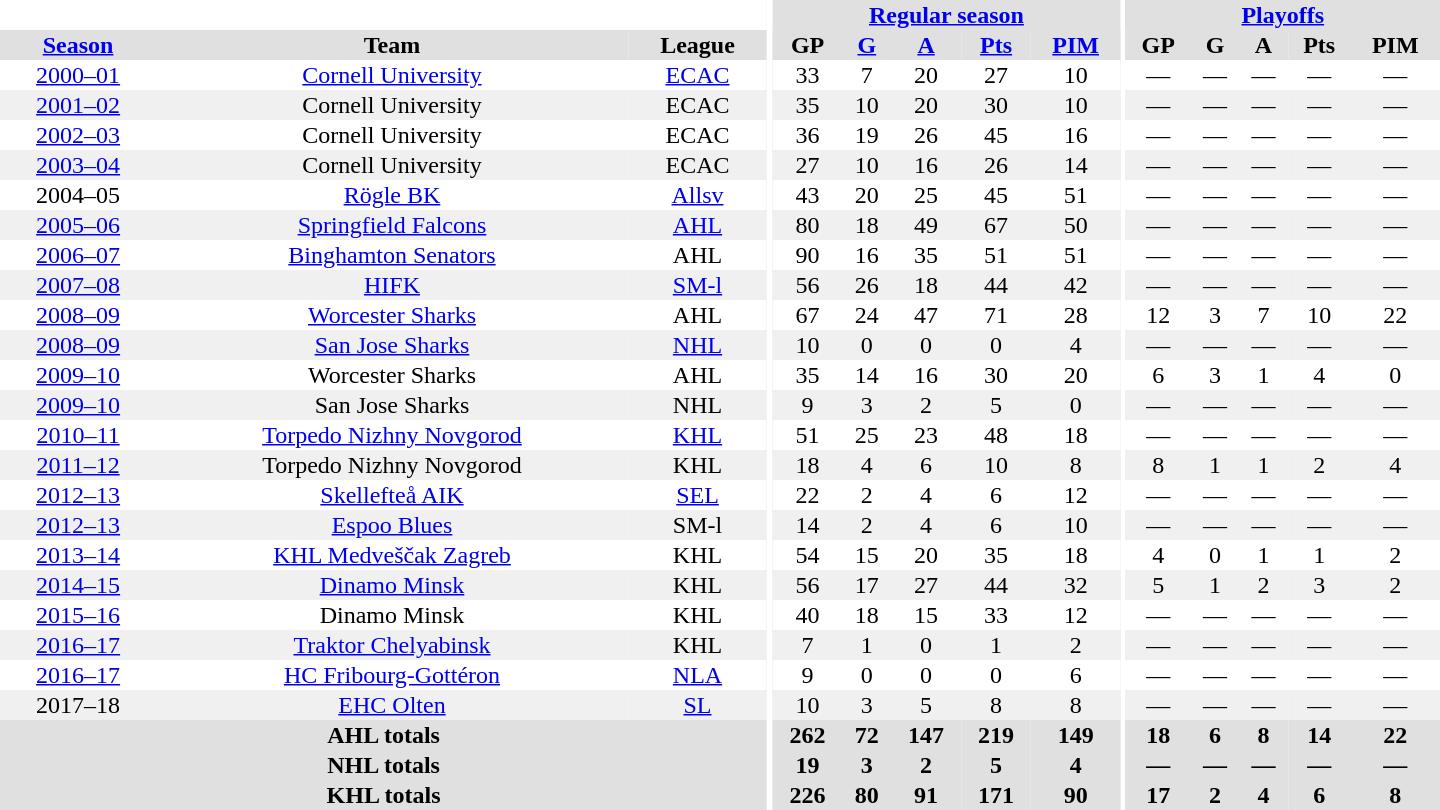<table border="0" cellpadding="1" cellspacing="0" style="text-align:center; width:60em">
<tr bgcolor="#e0e0e0">
<th colspan="3" bgcolor="#ffffff"></th>
<th rowspan="99" bgcolor="#ffffff"></th>
<th colspan="5"><a href='#'>Regular season</a></th>
<th rowspan="99" bgcolor="#ffffff"></th>
<th colspan="5"><a href='#'>Playoffs</a></th>
</tr>
<tr bgcolor="#e0e0e0">
<th><a href='#'>Season</a></th>
<th>Team</th>
<th>League</th>
<th>GP</th>
<th><a href='#'>G</a></th>
<th><a href='#'>A</a></th>
<th><a href='#'>Pts</a></th>
<th><a href='#'>PIM</a></th>
<th>GP</th>
<th>G</th>
<th>A</th>
<th>Pts</th>
<th>PIM</th>
</tr>
<tr>
<td><a href='#'>2000–01</a></td>
<td><a href='#'>Cornell University</a></td>
<td><a href='#'>ECAC</a></td>
<td>33</td>
<td>7</td>
<td>20</td>
<td>27</td>
<td>10</td>
<td>—</td>
<td>—</td>
<td>—</td>
<td>—</td>
<td>—</td>
</tr>
<tr style="background:#f0f0f0;">
<td><a href='#'>2001–02</a></td>
<td>Cornell University</td>
<td>ECAC</td>
<td>35</td>
<td>10</td>
<td>20</td>
<td>30</td>
<td>10</td>
<td>—</td>
<td>—</td>
<td>—</td>
<td>—</td>
<td>—</td>
</tr>
<tr>
<td><a href='#'>2002–03</a></td>
<td>Cornell University</td>
<td>ECAC</td>
<td>36</td>
<td>19</td>
<td>26</td>
<td>45</td>
<td>16</td>
<td>—</td>
<td>—</td>
<td>—</td>
<td>—</td>
<td>—</td>
</tr>
<tr style="background:#f0f0f0;">
<td><a href='#'>2003–04</a></td>
<td>Cornell University</td>
<td>ECAC</td>
<td>27</td>
<td>10</td>
<td>16</td>
<td>26</td>
<td>14</td>
<td>—</td>
<td>—</td>
<td>—</td>
<td>—</td>
<td>—</td>
</tr>
<tr>
<td>2004–05</td>
<td><a href='#'>Rögle BK</a></td>
<td><a href='#'>Allsv</a></td>
<td>43</td>
<td>20</td>
<td>25</td>
<td>45</td>
<td>51</td>
<td>—</td>
<td>—</td>
<td>—</td>
<td>—</td>
<td>—</td>
</tr>
<tr style="background:#f0f0f0;">
<td><a href='#'>2005–06</a></td>
<td><a href='#'>Springfield Falcons</a></td>
<td><a href='#'>AHL</a></td>
<td>80</td>
<td>18</td>
<td>49</td>
<td>67</td>
<td>50</td>
<td>—</td>
<td>—</td>
<td>—</td>
<td>—</td>
<td>—</td>
</tr>
<tr>
<td><a href='#'>2006–07</a></td>
<td><a href='#'>Binghamton Senators</a></td>
<td>AHL</td>
<td>90</td>
<td>16</td>
<td>35</td>
<td>51</td>
<td>51</td>
<td>—</td>
<td>—</td>
<td>—</td>
<td>—</td>
<td>—</td>
</tr>
<tr style="background:#f0f0f0;">
<td><a href='#'>2007–08</a></td>
<td><a href='#'>HIFK</a></td>
<td><a href='#'>SM-l</a></td>
<td>56</td>
<td>26</td>
<td>18</td>
<td>44</td>
<td>42</td>
<td>—</td>
<td>—</td>
<td>—</td>
<td>—</td>
<td>—</td>
</tr>
<tr>
<td><a href='#'>2008–09</a></td>
<td><a href='#'>Worcester Sharks</a></td>
<td>AHL</td>
<td>67</td>
<td>24</td>
<td>47</td>
<td>71</td>
<td>28</td>
<td>12</td>
<td>3</td>
<td>7</td>
<td>10</td>
<td>22</td>
</tr>
<tr style="background:#f0f0f0;">
<td><a href='#'>2008–09</a></td>
<td><a href='#'>San Jose Sharks</a></td>
<td><a href='#'>NHL</a></td>
<td>10</td>
<td>0</td>
<td>0</td>
<td>0</td>
<td>4</td>
<td>—</td>
<td>—</td>
<td>—</td>
<td>—</td>
<td>—</td>
</tr>
<tr>
<td><a href='#'>2009–10</a></td>
<td>Worcester Sharks</td>
<td>AHL</td>
<td>35</td>
<td>14</td>
<td>16</td>
<td>30</td>
<td>20</td>
<td>6</td>
<td>3</td>
<td>1</td>
<td>4</td>
<td>0</td>
</tr>
<tr style="background:#f0f0f0;">
<td><a href='#'>2009–10</a></td>
<td>San Jose Sharks</td>
<td>NHL</td>
<td>9</td>
<td>3</td>
<td>2</td>
<td>5</td>
<td>0</td>
<td>—</td>
<td>—</td>
<td>—</td>
<td>—</td>
<td>—</td>
</tr>
<tr>
<td><a href='#'>2010–11</a></td>
<td><a href='#'>Torpedo Nizhny Novgorod</a></td>
<td><a href='#'>KHL</a></td>
<td>51</td>
<td>25</td>
<td>23</td>
<td>48</td>
<td>18</td>
<td>—</td>
<td>—</td>
<td>—</td>
<td>—</td>
<td>—</td>
</tr>
<tr style="background:#f0f0f0;">
<td><a href='#'>2011–12</a></td>
<td>Torpedo Nizhny Novgorod</td>
<td>KHL</td>
<td>18</td>
<td>4</td>
<td>6</td>
<td>10</td>
<td>8</td>
<td>8</td>
<td>1</td>
<td>1</td>
<td>2</td>
<td>4</td>
</tr>
<tr>
<td><a href='#'>2012–13</a></td>
<td><a href='#'>Skellefteå AIK</a></td>
<td><a href='#'>SEL</a></td>
<td>22</td>
<td>2</td>
<td>4</td>
<td>6</td>
<td>12</td>
<td>—</td>
<td>—</td>
<td>—</td>
<td>—</td>
<td>—</td>
</tr>
<tr style="background:#f0f0f0;">
<td><a href='#'>2012–13</a></td>
<td><a href='#'>Espoo Blues</a></td>
<td>SM-l</td>
<td>14</td>
<td>2</td>
<td>4</td>
<td>6</td>
<td>10</td>
<td>—</td>
<td>—</td>
<td>—</td>
<td>—</td>
<td>—</td>
</tr>
<tr>
<td><a href='#'>2013–14</a></td>
<td><a href='#'>KHL Medveščak Zagreb</a></td>
<td>KHL</td>
<td>54</td>
<td>15</td>
<td>20</td>
<td>35</td>
<td>18</td>
<td>4</td>
<td>0</td>
<td>1</td>
<td>1</td>
<td>2</td>
</tr>
<tr style="background:#f0f0f0;">
<td><a href='#'>2014–15</a></td>
<td><a href='#'>Dinamo Minsk</a></td>
<td>KHL</td>
<td>56</td>
<td>17</td>
<td>27</td>
<td>44</td>
<td>32</td>
<td>5</td>
<td>1</td>
<td>2</td>
<td>3</td>
<td>2</td>
</tr>
<tr>
<td><a href='#'>2015–16</a></td>
<td>Dinamo Minsk</td>
<td>KHL</td>
<td>40</td>
<td>18</td>
<td>15</td>
<td>33</td>
<td>12</td>
<td>—</td>
<td>—</td>
<td>—</td>
<td>—</td>
<td>—</td>
</tr>
<tr style="background:#f0f0f0;">
<td><a href='#'>2016–17</a></td>
<td><a href='#'>Traktor Chelyabinsk</a></td>
<td>KHL</td>
<td>7</td>
<td>1</td>
<td>0</td>
<td>1</td>
<td>2</td>
<td>—</td>
<td>—</td>
<td>—</td>
<td>—</td>
<td>—</td>
</tr>
<tr>
<td><a href='#'>2016–17</a></td>
<td><a href='#'>HC Fribourg-Gottéron</a></td>
<td><a href='#'>NLA</a></td>
<td>9</td>
<td>0</td>
<td>0</td>
<td>0</td>
<td>6</td>
<td>—</td>
<td>—</td>
<td>—</td>
<td>—</td>
<td>—</td>
</tr>
<tr style="background:#f0f0f0;">
<td>2017–18</td>
<td><a href='#'>EHC Olten</a></td>
<td><a href='#'>SL</a></td>
<td>10</td>
<td>3</td>
<td>5</td>
<td>8</td>
<td>8</td>
<td>—</td>
<td>—</td>
<td>—</td>
<td>—</td>
<td>—</td>
</tr>
<tr style="background:#e0e0e0;">
<th colspan="3">AHL totals</th>
<th>262</th>
<th>72</th>
<th>147</th>
<th>219</th>
<th>149</th>
<th>18</th>
<th>6</th>
<th>8</th>
<th>14</th>
<th>22</th>
</tr>
<tr style="background:#e0e0e0;">
<th colspan="3">NHL totals</th>
<th>19</th>
<th>3</th>
<th>2</th>
<th>5</th>
<th>4</th>
<th>—</th>
<th>—</th>
<th>—</th>
<th>—</th>
<th>—</th>
</tr>
<tr style="background:#e0e0e0;">
<th colspan="3">KHL totals</th>
<th>226</th>
<th>80</th>
<th>91</th>
<th>171</th>
<th>90</th>
<th>17</th>
<th>2</th>
<th>4</th>
<th>6</th>
<th>8</th>
</tr>
</table>
